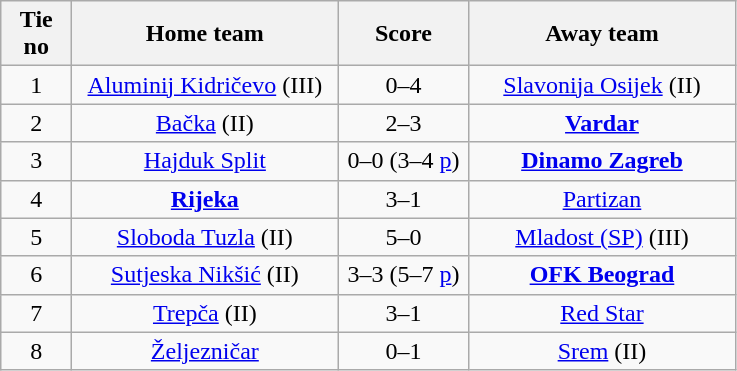<table class="wikitable" style="text-align: center">
<tr>
<th width=40>Tie no</th>
<th width=170>Home team</th>
<th width=80>Score</th>
<th width=170>Away team</th>
</tr>
<tr>
<td>1</td>
<td><a href='#'>Aluminij Kidričevo</a> (III)</td>
<td>0–4</td>
<td><a href='#'>Slavonija Osijek</a> (II)</td>
</tr>
<tr>
<td>2</td>
<td><a href='#'>Bačka</a> (II)</td>
<td>2–3</td>
<td><strong><a href='#'>Vardar</a></strong></td>
</tr>
<tr>
<td>3</td>
<td><a href='#'>Hajduk Split</a></td>
<td>0–0 (3–4 <a href='#'>p</a>)</td>
<td><strong><a href='#'>Dinamo Zagreb</a></strong></td>
</tr>
<tr>
<td>4</td>
<td><strong><a href='#'>Rijeka</a></strong></td>
<td>3–1</td>
<td><a href='#'>Partizan</a></td>
</tr>
<tr>
<td>5</td>
<td><a href='#'>Sloboda Tuzla</a> (II)</td>
<td>5–0</td>
<td><a href='#'>Mladost (SP)</a> (III)</td>
</tr>
<tr>
<td>6</td>
<td><a href='#'>Sutjeska Nikšić</a> (II)</td>
<td>3–3 (5–7 <a href='#'>p</a>)</td>
<td><strong><a href='#'>OFK Beograd</a></strong></td>
</tr>
<tr>
<td>7</td>
<td><a href='#'>Trepča</a> (II)</td>
<td>3–1</td>
<td><a href='#'>Red Star</a></td>
</tr>
<tr>
<td>8</td>
<td><a href='#'>Željezničar</a></td>
<td>0–1</td>
<td><a href='#'>Srem</a> (II)</td>
</tr>
</table>
